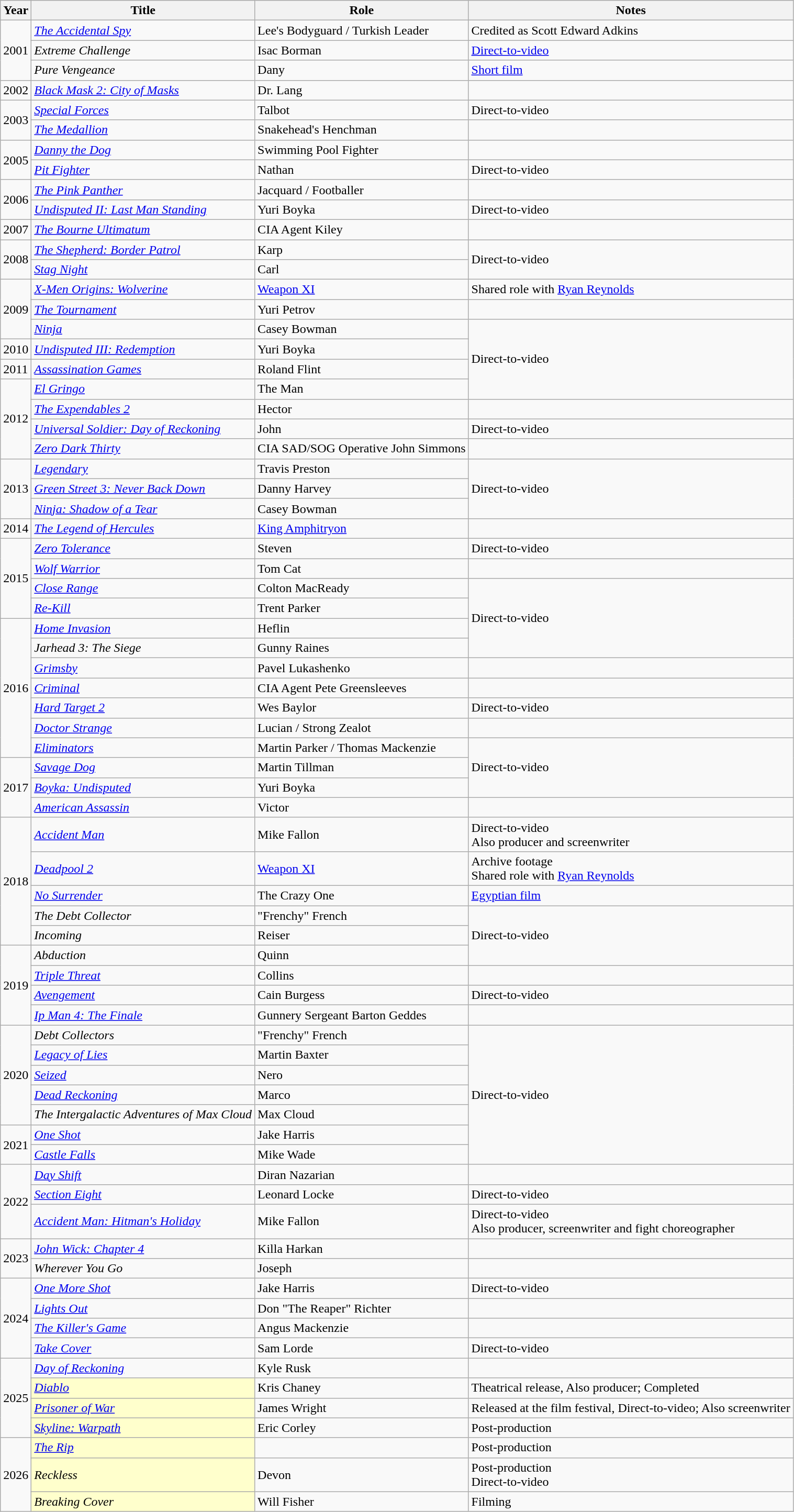<table class="wikitable sortable" style="text-align:left; font-size:100%;">
<tr>
<th>Year</th>
<th>Title</th>
<th>Role</th>
<th class="unsortable">Notes</th>
</tr>
<tr>
<td rowspan="3">2001</td>
<td><em><a href='#'>The Accidental Spy</a></em></td>
<td>Lee's Bodyguard / Turkish Leader</td>
<td>Credited as Scott Edward Adkins</td>
</tr>
<tr>
<td><em>Extreme Challenge</em></td>
<td>Isac Borman</td>
<td><a href='#'>Direct-to-video</a></td>
</tr>
<tr>
<td><em>Pure Vengeance</em></td>
<td>Dany</td>
<td><a href='#'>Short film</a></td>
</tr>
<tr>
<td>2002</td>
<td><em><a href='#'>Black Mask 2: City of Masks</a></em></td>
<td>Dr. Lang</td>
<td></td>
</tr>
<tr>
<td rowspan="2">2003</td>
<td><em><a href='#'>Special Forces</a></em></td>
<td>Talbot</td>
<td>Direct-to-video</td>
</tr>
<tr>
<td><em><a href='#'>The Medallion</a></em></td>
<td>Snakehead's Henchman</td>
<td></td>
</tr>
<tr>
<td rowspan="2">2005</td>
<td><em><a href='#'>Danny the Dog</a></em></td>
<td>Swimming Pool Fighter</td>
<td></td>
</tr>
<tr>
<td><em><a href='#'>Pit Fighter</a></em></td>
<td>Nathan</td>
<td>Direct-to-video</td>
</tr>
<tr>
<td rowspan="2">2006</td>
<td><em><a href='#'>The Pink Panther</a></em></td>
<td>Jacquard / Footballer</td>
<td></td>
</tr>
<tr>
<td><em><a href='#'>Undisputed II: Last Man Standing</a></em></td>
<td>Yuri Boyka</td>
<td>Direct-to-video</td>
</tr>
<tr>
<td>2007</td>
<td><em><a href='#'>The Bourne Ultimatum</a></em></td>
<td>CIA Agent Kiley</td>
<td></td>
</tr>
<tr>
<td rowspan="2">2008</td>
<td><em><a href='#'>The Shepherd: Border Patrol</a></em></td>
<td>Karp</td>
<td rowspan=2>Direct-to-video</td>
</tr>
<tr>
<td><em><a href='#'>Stag Night</a></em></td>
<td>Carl</td>
</tr>
<tr>
<td rowspan="3">2009</td>
<td><em><a href='#'>X-Men Origins: Wolverine</a></em></td>
<td><a href='#'>Weapon XI</a></td>
<td>Shared role with <a href='#'>Ryan Reynolds</a></td>
</tr>
<tr>
<td><em><a href='#'>The Tournament</a></em></td>
<td>Yuri Petrov</td>
<td></td>
</tr>
<tr>
<td><em><a href='#'>Ninja</a></em></td>
<td>Casey Bowman</td>
<td rowspan=4>Direct-to-video</td>
</tr>
<tr>
<td>2010</td>
<td><em><a href='#'>Undisputed III: Redemption</a></em></td>
<td>Yuri Boyka</td>
</tr>
<tr>
<td>2011</td>
<td><em><a href='#'>Assassination Games</a></em></td>
<td>Roland Flint</td>
</tr>
<tr>
<td rowspan="4">2012</td>
<td><em><a href='#'>El Gringo</a></em></td>
<td>The Man</td>
</tr>
<tr>
<td><em><a href='#'>The Expendables 2</a></em></td>
<td>Hector</td>
<td></td>
</tr>
<tr>
<td><em><a href='#'>Universal Soldier: Day of Reckoning</a></em></td>
<td>John</td>
<td>Direct-to-video</td>
</tr>
<tr>
<td><em><a href='#'>Zero Dark Thirty</a></em></td>
<td>CIA SAD/SOG Operative John Simmons</td>
<td></td>
</tr>
<tr>
<td rowspan="3">2013</td>
<td><em><a href='#'>Legendary</a></em></td>
<td>Travis Preston</td>
<td rowspan=3>Direct-to-video</td>
</tr>
<tr>
<td><em><a href='#'>Green Street 3: Never Back Down</a></em></td>
<td>Danny Harvey</td>
</tr>
<tr>
<td><em><a href='#'>Ninja: Shadow of a Tear</a></em></td>
<td>Casey Bowman</td>
</tr>
<tr>
<td>2014</td>
<td><em><a href='#'>The Legend of Hercules</a></em></td>
<td><a href='#'>King Amphitryon</a></td>
<td></td>
</tr>
<tr>
<td rowspan="4">2015</td>
<td><em><a href='#'>Zero Tolerance</a></em></td>
<td>Steven</td>
<td>Direct-to-video</td>
</tr>
<tr>
<td><em><a href='#'>Wolf Warrior</a></em></td>
<td>Tom Cat</td>
<td></td>
</tr>
<tr>
<td><em><a href='#'>Close Range</a></em></td>
<td>Colton MacReady</td>
<td rowspan=4>Direct-to-video</td>
</tr>
<tr>
<td><em><a href='#'>Re-Kill</a></em></td>
<td>Trent Parker</td>
</tr>
<tr>
<td rowspan="7">2016</td>
<td><em><a href='#'>Home Invasion</a></em></td>
<td>Heflin</td>
</tr>
<tr>
<td><em>Jarhead 3: The Siege</em></td>
<td>Gunny Raines</td>
</tr>
<tr>
<td><em><a href='#'>Grimsby</a></em></td>
<td>Pavel Lukashenko</td>
<td></td>
</tr>
<tr>
<td><em><a href='#'>Criminal</a></em></td>
<td>CIA Agent Pete Greensleeves</td>
<td></td>
</tr>
<tr>
<td><em><a href='#'>Hard Target 2</a></em></td>
<td>Wes Baylor</td>
<td>Direct-to-video</td>
</tr>
<tr>
<td><em><a href='#'>Doctor Strange</a></em></td>
<td>Lucian / Strong Zealot</td>
<td></td>
</tr>
<tr>
<td><em><a href='#'>Eliminators</a></em></td>
<td>Martin Parker / Thomas Mackenzie</td>
<td rowspan=3>Direct-to-video</td>
</tr>
<tr>
<td rowspan="3">2017</td>
<td><em><a href='#'>Savage Dog</a></em></td>
<td>Martin Tillman</td>
</tr>
<tr>
<td><em><a href='#'>Boyka: Undisputed</a></em></td>
<td>Yuri Boyka</td>
</tr>
<tr>
<td><em><a href='#'>American Assassin</a></em></td>
<td>Victor</td>
<td></td>
</tr>
<tr>
<td rowspan="5">2018</td>
<td><em><a href='#'>Accident Man</a></em></td>
<td>Mike Fallon</td>
<td>Direct-to-video<br>Also producer and screenwriter</td>
</tr>
<tr>
<td><em><a href='#'>Deadpool 2</a></em></td>
<td><a href='#'>Weapon XI</a></td>
<td>Archive footage<br>Shared role with <a href='#'>Ryan Reynolds</a></td>
</tr>
<tr>
<td><em><a href='#'>No Surrender</a></em></td>
<td>The Crazy One</td>
<td><a href='#'>Egyptian film</a></td>
</tr>
<tr>
<td><em>The Debt Collector</em></td>
<td>"Frenchy" French</td>
<td rowspan=3>Direct-to-video</td>
</tr>
<tr>
<td><em>Incoming</em></td>
<td>Reiser</td>
</tr>
<tr>
<td rowspan="4">2019</td>
<td><em>Abduction</em></td>
<td>Quinn</td>
</tr>
<tr>
<td><em><a href='#'>Triple Threat</a></em></td>
<td>Collins</td>
<td></td>
</tr>
<tr>
<td><em><a href='#'>Avengement</a></em></td>
<td>Cain Burgess</td>
<td>Direct-to-video</td>
</tr>
<tr>
<td><em><a href='#'>Ip Man 4: The Finale</a></em></td>
<td>Gunnery Sergeant Barton Geddes</td>
<td></td>
</tr>
<tr>
<td rowspan="5">2020</td>
<td><em>Debt Collectors</em></td>
<td>"Frenchy" French</td>
<td rowspan=7>Direct-to-video</td>
</tr>
<tr>
<td><em><a href='#'>Legacy of Lies</a></em></td>
<td>Martin Baxter</td>
</tr>
<tr>
<td><em><a href='#'>Seized</a></em></td>
<td>Nero</td>
</tr>
<tr>
<td><em><a href='#'>Dead Reckoning</a></em></td>
<td>Marco</td>
</tr>
<tr>
<td><em>The Intergalactic Adventures of Max Cloud</em></td>
<td>Max Cloud</td>
</tr>
<tr>
<td rowspan="2">2021</td>
<td><em><a href='#'>One Shot</a></em></td>
<td>Jake Harris</td>
</tr>
<tr>
<td><em><a href='#'>Castle Falls</a></em></td>
<td>Mike Wade</td>
</tr>
<tr>
<td rowspan="3">2022</td>
<td><em><a href='#'>Day Shift</a></em></td>
<td>Diran Nazarian</td>
<td></td>
</tr>
<tr>
<td><em><a href='#'>Section Eight</a></em></td>
<td>Leonard Locke</td>
<td>Direct-to-video</td>
</tr>
<tr>
<td><em><a href='#'>Accident Man: Hitman's Holiday</a></em></td>
<td>Mike Fallon</td>
<td>Direct-to-video<br>Also producer, screenwriter and fight choreographer</td>
</tr>
<tr>
<td rowspan="2">2023</td>
<td><em><a href='#'>John Wick: Chapter 4</a></em></td>
<td>Killa Harkan</td>
<td></td>
</tr>
<tr>
<td><em>Wherever You Go</em></td>
<td>Joseph</td>
<td></td>
</tr>
<tr>
<td rowspan="4">2024</td>
<td><em><a href='#'>One More Shot</a></em></td>
<td>Jake Harris</td>
<td>Direct-to-video</td>
</tr>
<tr>
<td><em><a href='#'>Lights Out</a></em></td>
<td>Don "The Reaper" Richter</td>
<td></td>
</tr>
<tr>
<td><em><a href='#'>The Killer's Game</a></em></td>
<td>Angus Mackenzie</td>
<td></td>
</tr>
<tr>
<td><em><a href='#'>Take Cover</a></em></td>
<td>Sam Lorde</td>
<td>Direct-to-video</td>
</tr>
<tr>
<td rowspan="4">2025</td>
<td><em><a href='#'>Day of Reckoning</a></em></td>
<td>Kyle Rusk</td>
<td></td>
</tr>
<tr>
<td style="background:#FFFFCC;"><em><a href='#'>Diablo</a></em> </td>
<td>Kris Chaney</td>
<td>Theatrical release, Also producer; Completed</td>
</tr>
<tr>
<td style="background:#FFFFCC;"><em><a href='#'>Prisoner of War</a></em></td>
<td>James Wright</td>
<td>Released at the film festival, Direct-to-video; Also screenwriter</td>
</tr>
<tr>
<td style="background:#FFFFCC;"><em><a href='#'>Skyline: Warpath</a></em></td>
<td>Eric Corley</td>
<td>Post-production</td>
</tr>
<tr>
<td rowspan="3">2026</td>
<td style="background:#FFFFCC;"><em><a href='#'>The Rip</a></em> </td>
<td></td>
<td>Post-production</td>
</tr>
<tr>
<td style="background:#FFFFCC;"><em>Reckless</em></td>
<td>Devon</td>
<td rowspan="1">Post-production<br>Direct-to-video</td>
</tr>
<tr>
<td style="background:#FFFFCC;"><em>Breaking Cover</em></td>
<td>Will Fisher</td>
<td>Filming</td>
</tr>
</table>
